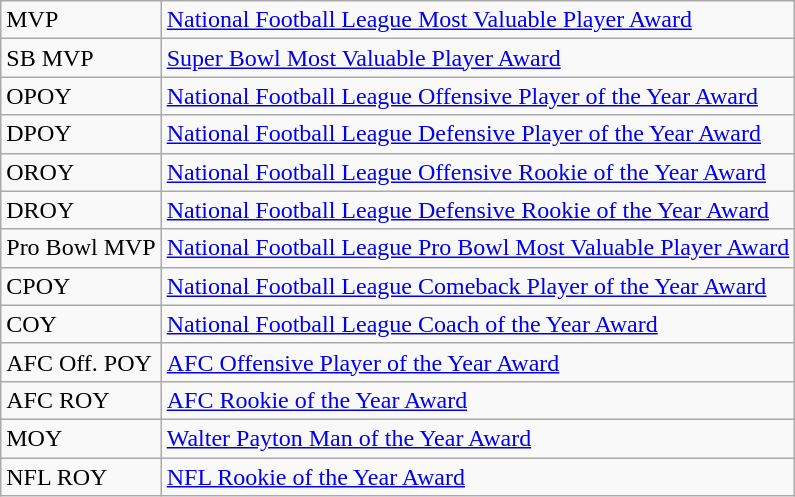<table class="wikitable">
<tr>
<td>MVP</td>
<td><a href='#'>National Football League Most Valuable Player Award</a></td>
</tr>
<tr>
<td>SB MVP</td>
<td><a href='#'>Super Bowl Most Valuable Player Award</a></td>
</tr>
<tr>
<td>OPOY</td>
<td><a href='#'>National Football League Offensive Player of the Year Award</a></td>
</tr>
<tr>
<td>DPOY</td>
<td><a href='#'>National Football League Defensive Player of the Year Award</a></td>
</tr>
<tr>
<td>OROY</td>
<td><a href='#'>National Football League Offensive Rookie of the Year Award</a></td>
</tr>
<tr>
<td>DROY</td>
<td><a href='#'>National Football League Defensive Rookie of the Year Award</a></td>
</tr>
<tr>
<td>Pro Bowl MVP</td>
<td><a href='#'>National Football League Pro Bowl Most Valuable Player Award</a></td>
</tr>
<tr>
<td>CPOY</td>
<td><a href='#'>National Football League Comeback Player of the Year Award</a></td>
</tr>
<tr>
<td>COY</td>
<td><a href='#'>National Football League Coach of the Year Award</a></td>
</tr>
<tr>
<td>AFC Off. POY</td>
<td><a href='#'>AFC Offensive Player of the Year Award</a></td>
</tr>
<tr>
<td>AFC ROY</td>
<td><a href='#'>AFC Rookie of the Year Award</a></td>
</tr>
<tr>
<td>MOY</td>
<td><a href='#'>Walter Payton Man of the Year Award</a></td>
</tr>
<tr>
<td>NFL ROY</td>
<td><a href='#'>NFL Rookie of the Year Award</a></td>
</tr>
</table>
